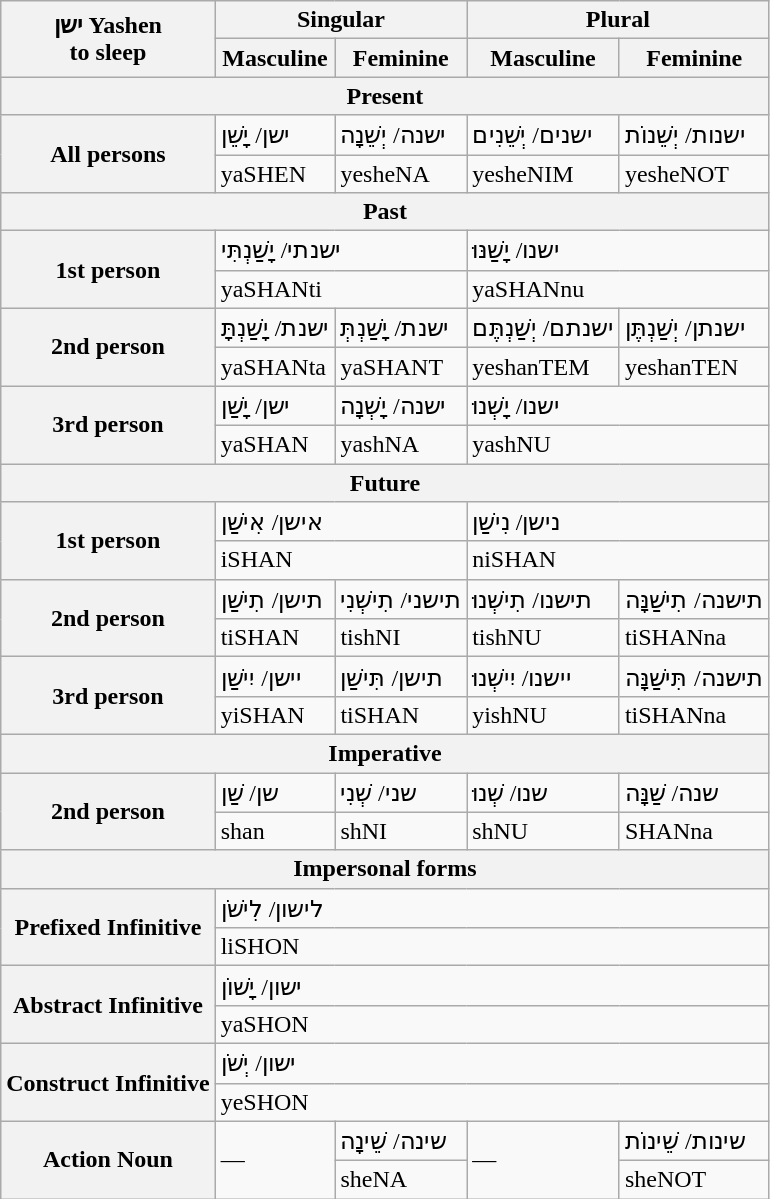<table class="wikitable mw-collapsible mw-collapsed">
<tr>
<th rowspan="2">ישן Yashen<br>to sleep</th>
<th colspan="2">Singular</th>
<th colspan="2">Plural</th>
</tr>
<tr>
<th>Masculine</th>
<th>Feminine</th>
<th>Masculine</th>
<th>Feminine</th>
</tr>
<tr>
<th colspan="5">Present</th>
</tr>
<tr>
<th rowspan="2">All persons</th>
<td>ישן/ יָשֵׁן</td>
<td>ישנה/ יְשֵׁנָה</td>
<td>ישנים/ יְשֵׁנִים</td>
<td>ישנות/ יְשֵׁנוֹת</td>
</tr>
<tr>
<td>yaSHEN</td>
<td>yesheNA</td>
<td>yesheNIM</td>
<td>yesheNOT</td>
</tr>
<tr>
<th colspan="5">Past</th>
</tr>
<tr>
<th rowspan="2">1st person</th>
<td colspan="2">ישנתי/ יָשַׁנְתִּי</td>
<td colspan="2">ישנו/ יָשַׁנּוּ</td>
</tr>
<tr>
<td colspan="2">yaSHANti</td>
<td colspan="2">yaSHANnu</td>
</tr>
<tr>
<th rowspan="2">2nd person</th>
<td>ישנת/ יָשַׁנְתָּ</td>
<td>ישנת/ יָשַׁנְתְּ</td>
<td>ישנתם/ יְשַׁנְתֶּם</td>
<td>ישנתן/ יְשַׁנְתֶּן</td>
</tr>
<tr>
<td>yaSHANta</td>
<td>yaSHANT</td>
<td>yeshanTEM</td>
<td>yeshanTEN</td>
</tr>
<tr>
<th rowspan="2">3rd person</th>
<td>ישן/ יָשַׁן</td>
<td>ישנה/ יָשְׁנָה</td>
<td colspan="2">ישנו/ יָשְׁנוּ</td>
</tr>
<tr>
<td>yaSHAN</td>
<td>yashNA</td>
<td colspan="2">yashNU</td>
</tr>
<tr>
<th colspan="5">Future</th>
</tr>
<tr>
<th rowspan="2">1st person</th>
<td colspan="2">אישן/ אִישַׁן</td>
<td colspan="2">נישן/ נִישַׁן</td>
</tr>
<tr>
<td colspan="2">iSHAN</td>
<td colspan="2">niSHAN</td>
</tr>
<tr>
<th rowspan="2">2nd person</th>
<td>תישן/ תִישַׁן</td>
<td>תישני/ תִישְׁנִי</td>
<td>תישנו/ תִישְׁנוּ</td>
<td>תישנה/ תִישַׁנָּה</td>
</tr>
<tr>
<td>tiSHAN</td>
<td>tishNI</td>
<td>tishNU</td>
<td>tiSHANna</td>
</tr>
<tr>
<th rowspan="2">3rd person</th>
<td>יישן/ יִישַׁן</td>
<td>תישן/ תִּישַׁן</td>
<td>יישנו/ יִישְׁנוּ</td>
<td>תישנה/ תִּישַׁנָּה</td>
</tr>
<tr>
<td>yiSHAN</td>
<td>tiSHAN</td>
<td>yishNU</td>
<td>tiSHANna</td>
</tr>
<tr>
<th colspan="5">Imperative</th>
</tr>
<tr>
<th rowspan="2">2nd person</th>
<td>שן/ שַׁן</td>
<td>שני/ שְׁנִי</td>
<td>שנו/ שְׁנוּ</td>
<td>שנה/ שַׁנָּה</td>
</tr>
<tr>
<td>shan</td>
<td>shNI</td>
<td>shNU</td>
<td>SHANna</td>
</tr>
<tr>
<th colspan="5">Impersonal forms</th>
</tr>
<tr>
<th rowspan="2">Prefixed Infinitive</th>
<td colspan="4">לישון/ לִישֹׁן</td>
</tr>
<tr>
<td colspan="4">liSHON</td>
</tr>
<tr>
<th rowspan="2">Abstract Infinitive</th>
<td colspan="4">ישון/ יָשׁוֹן</td>
</tr>
<tr>
<td colspan="4">yaSHON</td>
</tr>
<tr>
<th rowspan="2">Construct Infinitive</th>
<td colspan="4">ישון/ יְשֹׁן</td>
</tr>
<tr>
<td colspan="4">yeSHON</td>
</tr>
<tr>
<th rowspan="2">Action Noun</th>
<td rowspan="2">—</td>
<td>שינה/ שֵׁינָה</td>
<td rowspan="2">—</td>
<td>שינות/ שֵׁינוֹת</td>
</tr>
<tr>
<td>sheNA</td>
<td>sheNOT</td>
</tr>
</table>
